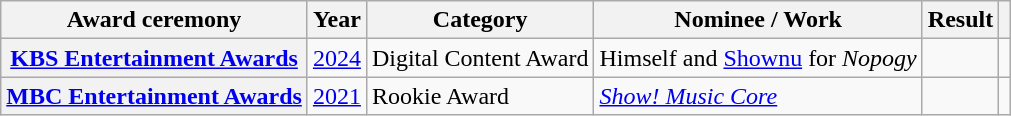<table class="wikitable plainrowheaders">
<tr>
<th scope="col">Award ceremony</th>
<th scope="col">Year</th>
<th scope="col">Category</th>
<th scope="col">Nominee / Work</th>
<th scope="col">Result</th>
<th scope="col" class="unsortable"></th>
</tr>
<tr>
<th scope="row"><a href='#'>KBS Entertainment Awards</a></th>
<td style="text-align:center"><a href='#'>2024</a></td>
<td>Digital Content Award</td>
<td>Himself and <a href='#'>Shownu</a> for <em>Nopogy</em></td>
<td></td>
<td style="text-align:center"></td>
</tr>
<tr>
<th scope="row"><a href='#'>MBC Entertainment Awards</a></th>
<td style="text-align:center"><a href='#'>2021</a></td>
<td>Rookie Award</td>
<td><em><a href='#'>Show! Music Core</a></em></td>
<td></td>
<td style="text-align:center"></td>
</tr>
</table>
